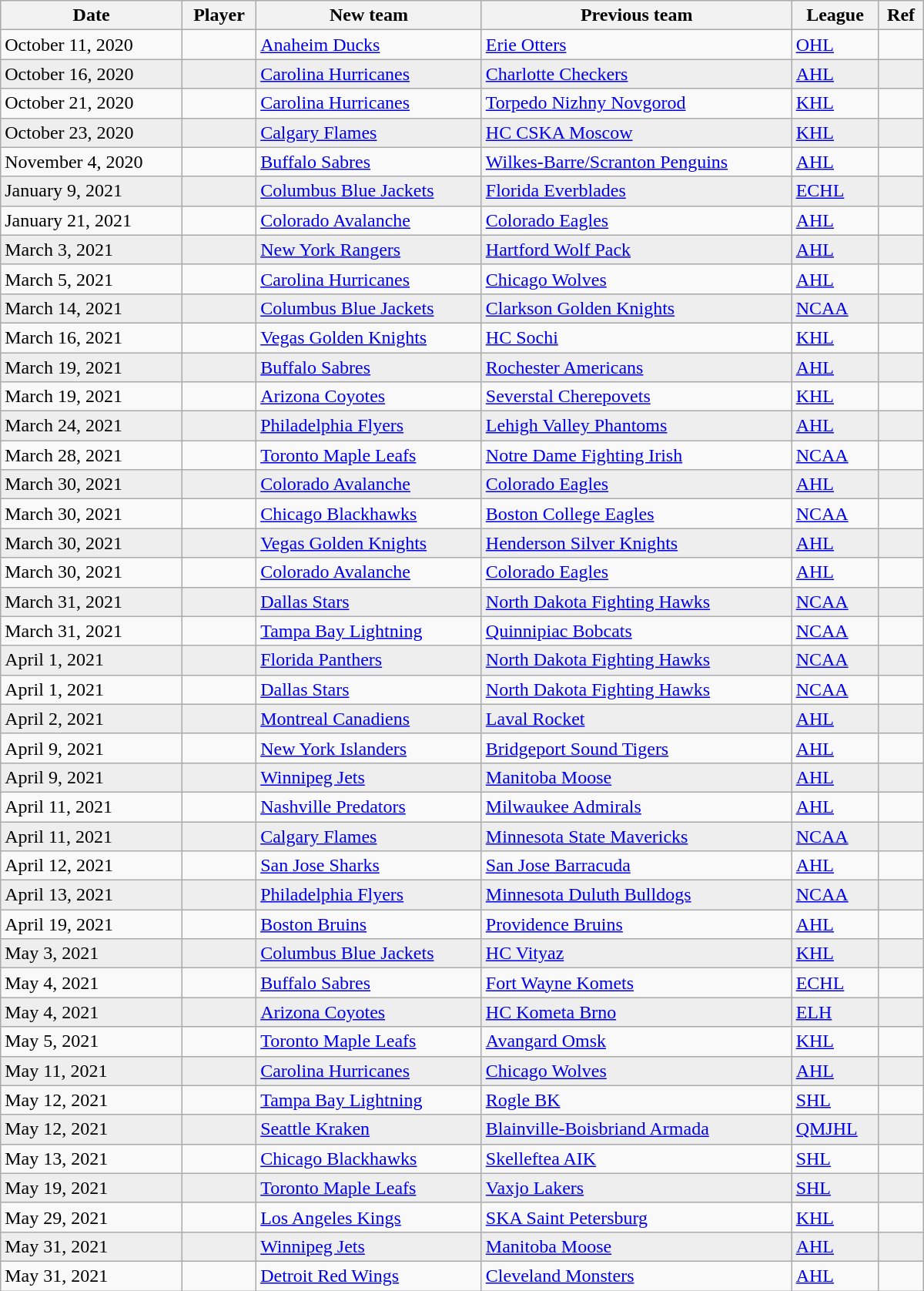<table class="wikitable sortable" style="border:1px solid #999999; width:800px;">
<tr>
<th>Date</th>
<th>Player</th>
<th>New team</th>
<th>Previous team</th>
<th>League</th>
<th>Ref</th>
</tr>
<tr>
<td>October 11, 2020</td>
<td></td>
<td><a href='#'>Anaheim Ducks</a></td>
<td><a href='#'>Erie Otters</a></td>
<td><a href='#'>OHL</a></td>
<td></td>
</tr>
<tr bgcolor="eeeeee">
<td>October 16, 2020</td>
<td></td>
<td><a href='#'>Carolina Hurricanes</a></td>
<td><a href='#'>Charlotte Checkers</a></td>
<td><a href='#'>AHL</a></td>
<td></td>
</tr>
<tr>
<td>October 21, 2020</td>
<td></td>
<td><a href='#'>Carolina Hurricanes</a></td>
<td><a href='#'>Torpedo Nizhny Novgorod</a></td>
<td><a href='#'>KHL</a></td>
<td></td>
</tr>
<tr bgcolor="eeeeee">
<td>October 23, 2020</td>
<td></td>
<td><a href='#'>Calgary Flames</a></td>
<td><a href='#'>HC CSKA Moscow</a></td>
<td><a href='#'>KHL</a></td>
<td></td>
</tr>
<tr>
<td>November 4, 2020</td>
<td></td>
<td><a href='#'>Buffalo Sabres</a></td>
<td><a href='#'>Wilkes-Barre/Scranton Penguins</a></td>
<td><a href='#'>AHL</a></td>
<td></td>
</tr>
<tr bgcolor="eeeeee">
<td>January 9, 2021</td>
<td></td>
<td><a href='#'>Columbus Blue Jackets</a></td>
<td><a href='#'>Florida Everblades</a></td>
<td><a href='#'>ECHL</a></td>
<td></td>
</tr>
<tr>
<td>January 21, 2021</td>
<td></td>
<td><a href='#'>Colorado Avalanche</a></td>
<td><a href='#'>Colorado Eagles</a></td>
<td><a href='#'>AHL</a></td>
<td></td>
</tr>
<tr bgcolor="eeeeee">
<td>March 3, 2021</td>
<td></td>
<td><a href='#'>New York Rangers</a></td>
<td><a href='#'>Hartford Wolf Pack</a></td>
<td><a href='#'>AHL</a></td>
<td></td>
</tr>
<tr>
<td>March 5, 2021</td>
<td></td>
<td><a href='#'>Carolina Hurricanes</a></td>
<td><a href='#'>Chicago Wolves</a></td>
<td><a href='#'>AHL</a></td>
<td></td>
</tr>
<tr bgcolor="eeeeee">
<td>March 14, 2021</td>
<td></td>
<td><a href='#'>Columbus Blue Jackets</a></td>
<td><a href='#'>Clarkson Golden Knights</a></td>
<td><a href='#'>NCAA</a></td>
<td></td>
</tr>
<tr>
<td>March 16, 2021</td>
<td></td>
<td><a href='#'>Vegas Golden Knights</a></td>
<td><a href='#'>HC Sochi</a></td>
<td><a href='#'>KHL</a></td>
<td></td>
</tr>
<tr bgcolor="eeeeee">
<td>March 19, 2021</td>
<td></td>
<td><a href='#'>Buffalo Sabres</a></td>
<td><a href='#'>Rochester Americans</a></td>
<td><a href='#'>AHL</a></td>
<td></td>
</tr>
<tr>
<td>March 19, 2021</td>
<td></td>
<td><a href='#'>Arizona Coyotes</a></td>
<td><a href='#'>Severstal Cherepovets</a></td>
<td><a href='#'>KHL</a></td>
<td></td>
</tr>
<tr bgcolor="eeeeee">
<td>March 24, 2021</td>
<td></td>
<td><a href='#'>Philadelphia Flyers</a></td>
<td><a href='#'>Lehigh Valley Phantoms</a></td>
<td><a href='#'>AHL</a></td>
<td></td>
</tr>
<tr>
<td>March 28, 2021</td>
<td></td>
<td><a href='#'>Toronto Maple Leafs</a></td>
<td><a href='#'>Notre Dame Fighting Irish</a></td>
<td><a href='#'>NCAA</a></td>
<td></td>
</tr>
<tr bgcolor="eeeeee">
<td>March 30, 2021</td>
<td></td>
<td><a href='#'>Colorado Avalanche</a></td>
<td><a href='#'>Colorado Eagles</a></td>
<td><a href='#'>AHL</a></td>
<td></td>
</tr>
<tr>
<td>March 30, 2021</td>
<td></td>
<td><a href='#'>Chicago Blackhawks</a></td>
<td><a href='#'>Boston College Eagles</a></td>
<td><a href='#'>NCAA</a></td>
<td></td>
</tr>
<tr bgcolor="eeeeee">
<td>March 30, 2021</td>
<td></td>
<td><a href='#'>Vegas Golden Knights</a></td>
<td><a href='#'>Henderson Silver Knights</a></td>
<td><a href='#'>AHL</a></td>
<td></td>
</tr>
<tr>
<td>March 30, 2021</td>
<td></td>
<td><a href='#'>Colorado Avalanche</a></td>
<td><a href='#'>Colorado Eagles</a></td>
<td><a href='#'>AHL</a></td>
<td></td>
</tr>
<tr bgcolor="eeeeee">
<td>March 31, 2021</td>
<td></td>
<td><a href='#'>Dallas Stars</a></td>
<td><a href='#'>North Dakota Fighting Hawks</a></td>
<td><a href='#'>NCAA</a></td>
<td></td>
</tr>
<tr>
<td>March 31, 2021</td>
<td></td>
<td><a href='#'>Tampa Bay Lightning</a></td>
<td><a href='#'>Quinnipiac Bobcats</a></td>
<td><a href='#'>NCAA</a></td>
<td></td>
</tr>
<tr bgcolor="eeeeee">
<td>April 1, 2021</td>
<td></td>
<td><a href='#'>Florida Panthers</a></td>
<td><a href='#'>North Dakota Fighting Hawks</a></td>
<td><a href='#'>NCAA</a></td>
<td></td>
</tr>
<tr>
<td>April 1, 2021</td>
<td></td>
<td><a href='#'>Dallas Stars</a></td>
<td><a href='#'>North Dakota Fighting Hawks</a></td>
<td><a href='#'>NCAA</a></td>
<td></td>
</tr>
<tr bgcolor="eeeeee">
<td>April 2, 2021</td>
<td></td>
<td><a href='#'>Montreal Canadiens</a></td>
<td><a href='#'>Laval Rocket</a></td>
<td><a href='#'>AHL</a></td>
<td></td>
</tr>
<tr>
<td>April 9, 2021</td>
<td></td>
<td><a href='#'>New York Islanders</a></td>
<td><a href='#'>Bridgeport Sound Tigers</a></td>
<td><a href='#'>AHL</a></td>
<td></td>
</tr>
<tr bgcolor="eeeeee">
<td>April 9, 2021</td>
<td></td>
<td><a href='#'>Winnipeg Jets</a></td>
<td><a href='#'>Manitoba Moose</a></td>
<td><a href='#'>AHL</a></td>
<td></td>
</tr>
<tr>
<td>April 11, 2021</td>
<td></td>
<td><a href='#'>Nashville Predators</a></td>
<td><a href='#'>Milwaukee Admirals</a></td>
<td><a href='#'>AHL</a></td>
<td></td>
</tr>
<tr bgcolor="eeeeee">
<td>April 11, 2021</td>
<td></td>
<td><a href='#'>Calgary Flames</a></td>
<td><a href='#'>Minnesota State Mavericks</a></td>
<td><a href='#'>NCAA</a></td>
<td></td>
</tr>
<tr>
<td>April 12, 2021</td>
<td></td>
<td><a href='#'>San Jose Sharks</a></td>
<td><a href='#'>San Jose Barracuda</a></td>
<td><a href='#'>AHL</a></td>
<td></td>
</tr>
<tr bgcolor="eeeeee">
<td>April 13, 2021</td>
<td></td>
<td><a href='#'>Philadelphia Flyers</a></td>
<td><a href='#'>Minnesota Duluth Bulldogs</a></td>
<td><a href='#'>NCAA</a></td>
<td></td>
</tr>
<tr>
<td>April 19, 2021</td>
<td></td>
<td><a href='#'>Boston Bruins</a></td>
<td><a href='#'>Providence Bruins</a></td>
<td><a href='#'>AHL</a></td>
<td></td>
</tr>
<tr bgcolor="eeeeee">
<td>May 3, 2021</td>
<td></td>
<td><a href='#'>Columbus Blue Jackets</a></td>
<td><a href='#'>HC Vityaz</a></td>
<td><a href='#'>KHL</a></td>
<td></td>
</tr>
<tr>
<td>May 4, 2021</td>
<td></td>
<td><a href='#'>Buffalo Sabres</a></td>
<td><a href='#'>Fort Wayne Komets</a></td>
<td><a href='#'>ECHL</a></td>
<td></td>
</tr>
<tr bgcolor="eeeeee">
<td>May 4, 2021</td>
<td></td>
<td><a href='#'>Arizona Coyotes</a></td>
<td><a href='#'>HC Kometa Brno</a></td>
<td><a href='#'>ELH</a></td>
<td></td>
</tr>
<tr>
<td>May 5, 2021</td>
<td></td>
<td><a href='#'>Toronto Maple Leafs</a></td>
<td><a href='#'>Avangard Omsk</a></td>
<td><a href='#'>KHL</a></td>
<td></td>
</tr>
<tr bgcolor="eeeeee">
<td>May 11, 2021</td>
<td></td>
<td><a href='#'>Carolina Hurricanes</a></td>
<td><a href='#'>Chicago Wolves</a></td>
<td><a href='#'>AHL</a></td>
<td></td>
</tr>
<tr>
<td>May 12, 2021</td>
<td></td>
<td><a href='#'>Tampa Bay Lightning</a></td>
<td><a href='#'>Rogle BK</a></td>
<td><a href='#'>SHL</a></td>
<td></td>
</tr>
<tr bgcolor="eeeeee">
<td>May 12, 2021</td>
<td></td>
<td><a href='#'>Seattle Kraken</a></td>
<td><a href='#'>Blainville-Boisbriand Armada</a></td>
<td><a href='#'>QMJHL</a></td>
<td></td>
</tr>
<tr>
<td>May 13, 2021</td>
<td></td>
<td><a href='#'>Chicago Blackhawks</a></td>
<td><a href='#'>Skelleftea AIK</a></td>
<td><a href='#'>SHL</a></td>
<td></td>
</tr>
<tr bgcolor="eeeeee">
<td>May 19, 2021</td>
<td></td>
<td><a href='#'>Toronto Maple Leafs</a></td>
<td><a href='#'>Vaxjo Lakers</a></td>
<td><a href='#'>SHL</a></td>
<td></td>
</tr>
<tr>
<td>May 29, 2021</td>
<td></td>
<td><a href='#'>Los Angeles Kings</a></td>
<td><a href='#'>SKA Saint Petersburg</a></td>
<td><a href='#'>KHL</a></td>
<td></td>
</tr>
<tr bgcolor="eeeeee">
<td>May 31, 2021</td>
<td></td>
<td><a href='#'>Winnipeg Jets</a></td>
<td><a href='#'>Manitoba Moose</a></td>
<td><a href='#'>AHL</a></td>
<td></td>
</tr>
<tr>
<td>May 31, 2021</td>
<td></td>
<td><a href='#'>Detroit Red Wings</a></td>
<td><a href='#'>Cleveland Monsters</a></td>
<td><a href='#'>AHL</a></td>
<td></td>
</tr>
</table>
